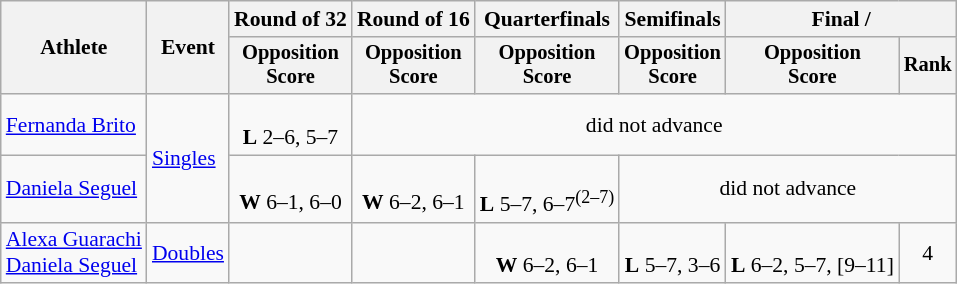<table class=wikitable style="font-size:90%">
<tr>
<th rowspan="2">Athlete</th>
<th rowspan="2">Event</th>
<th>Round of 32</th>
<th>Round of 16</th>
<th>Quarterfinals</th>
<th>Semifinals</th>
<th colspan=2>Final / </th>
</tr>
<tr style="font-size:95%">
<th>Opposition<br>Score</th>
<th>Opposition<br>Score</th>
<th>Opposition<br>Score</th>
<th>Opposition<br>Score</th>
<th>Opposition<br>Score</th>
<th>Rank</th>
</tr>
<tr align=center>
<td align=left><a href='#'>Fernanda Brito</a></td>
<td align=left rowspan=2><a href='#'>Singles</a></td>
<td><br><strong>L</strong> 2–6, 5–7</td>
<td colspan=5>did not advance</td>
</tr>
<tr align=center>
<td align=left><a href='#'>Daniela Seguel</a></td>
<td><br><strong>W</strong> 6–1, 6–0</td>
<td><br><strong>W</strong> 6–2, 6–1</td>
<td><br><strong>L</strong> 5–7, 6–7<sup>(2–7)</sup></td>
<td colspan=3>did not advance</td>
</tr>
<tr align=center>
<td align=left><a href='#'>Alexa Guarachi</a><br><a href='#'>Daniela Seguel</a></td>
<td><a href='#'>Doubles</a></td>
<td></td>
<td></td>
<td><br><strong>W</strong> 6–2, 6–1</td>
<td><br><strong>L</strong> 5–7, 3–6</td>
<td><br><strong>L</strong> 6–2, 5–7, [9–11]</td>
<td>4</td>
</tr>
</table>
